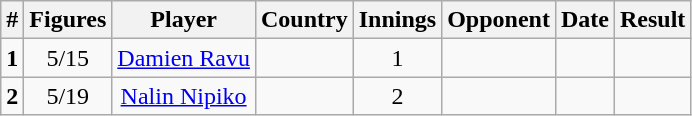<table class="wikitable"  style="font-size:100%"  width:"100%">
<tr>
<th>#</th>
<th>Figures</th>
<th>Player</th>
<th>Country</th>
<th>Innings</th>
<th>Opponent</th>
<th>Date</th>
<th>Result</th>
</tr>
<tr align="center";>
<td><strong>1</strong></td>
<td>5/15</td>
<td><a href='#'>Damien Ravu</a></td>
<td></td>
<td>1</td>
<td></td>
<td></td>
<td></td>
</tr>
<tr align="center";>
<td><strong>2</strong></td>
<td>5/19</td>
<td><a href='#'>Nalin Nipiko</a></td>
<td></td>
<td>2</td>
<td></td>
<td></td>
<td></td>
</tr>
</table>
